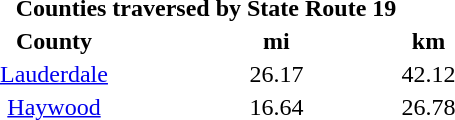<table width="400px">
<tr>
<th colspan="3"><strong>Counties traversed by State Route 19</strong></th>
</tr>
<tr>
<th align="center">County</th>
<th>mi</th>
<th align="center">km</th>
</tr>
<tr>
<td align="center"><a href='#'>Lauderdale</a></td>
<td align="center">26.17</td>
<td align="center">42.12</td>
</tr>
<tr>
<td align="center"><a href='#'>Haywood</a></td>
<td align="center">16.64</td>
<td align="center">26.78</td>
</tr>
</table>
